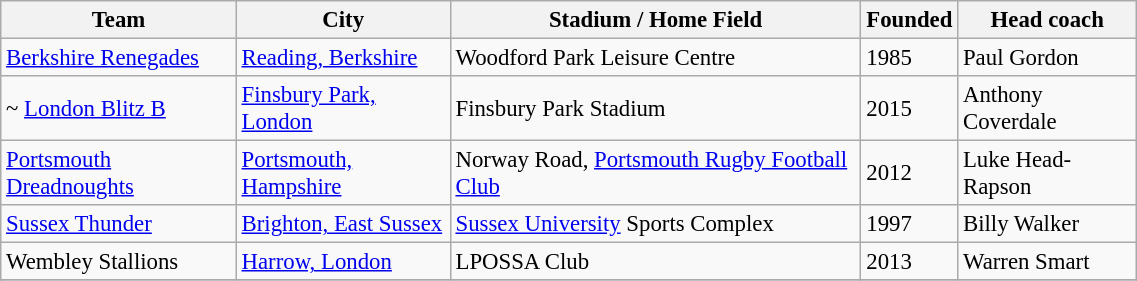<table class="wikitable" style="text-align:center; font-size:95%;width:60%; text-align:left">
<tr>
<th><strong>Team</strong></th>
<th><strong>City</strong></th>
<th><strong>Stadium / Home Field</strong></th>
<th><strong>Founded</strong></th>
<th><strong>Head coach</strong></th>
</tr>
<tr --->
<td> <a href='#'>Berkshire Renegades</a></td>
<td> <a href='#'>Reading, Berkshire</a></td>
<td>Woodford Park Leisure Centre</td>
<td>1985</td>
<td>Paul Gordon</td>
</tr>
<tr --->
<td> ~ <a href='#'>London Blitz B</a></td>
<td><a href='#'>Finsbury Park, London</a></td>
<td>Finsbury Park Stadium</td>
<td>2015</td>
<td>Anthony Coverdale</td>
</tr>
<tr --->
<td> <a href='#'>Portsmouth Dreadnoughts</a></td>
<td> <a href='#'>Portsmouth, Hampshire</a></td>
<td>Norway Road, <a href='#'>Portsmouth Rugby Football Club</a></td>
<td>2012</td>
<td>Luke Head-Rapson</td>
</tr>
<tr --->
<td> <a href='#'>Sussex Thunder</a></td>
<td> <a href='#'>Brighton, East Sussex</a></td>
<td><a href='#'>Sussex University</a> Sports Complex</td>
<td>1997</td>
<td>Billy Walker</td>
</tr>
<tr --->
<td> Wembley Stallions</td>
<td> <a href='#'>Harrow, London</a></td>
<td>LPOSSA Club</td>
<td>2013</td>
<td>Warren Smart</td>
</tr>
<tr --->
</tr>
</table>
